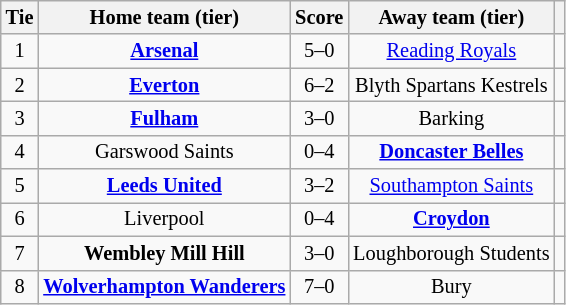<table class="wikitable" style="text-align:center; font-size:85%">
<tr>
<th>Tie</th>
<th>Home team (tier)</th>
<th>Score</th>
<th>Away team (tier)</th>
<th></th>
</tr>
<tr>
<td align="center">1</td>
<td><strong><a href='#'>Arsenal</a></strong></td>
<td align="center">5–0</td>
<td><a href='#'>Reading Royals</a></td>
<td></td>
</tr>
<tr>
<td align="center">2</td>
<td><a href='#'><strong>Everton</strong></a></td>
<td align="center">6–2</td>
<td>Blyth Spartans Kestrels</td>
<td></td>
</tr>
<tr>
<td align="center">3</td>
<td><a href='#'><strong>Fulham</strong></a></td>
<td align="center">3–0</td>
<td>Barking</td>
<td></td>
</tr>
<tr>
<td align="center">4</td>
<td>Garswood Saints</td>
<td align="center">0–4</td>
<td><strong><a href='#'>Doncaster Belles</a></strong></td>
<td></td>
</tr>
<tr>
<td align="center">5</td>
<td><strong><a href='#'>Leeds United</a></strong></td>
<td align="center">3–2</td>
<td><a href='#'>Southampton Saints</a></td>
<td></td>
</tr>
<tr>
<td align="center">6</td>
<td>Liverpool</td>
<td align="center">0–4</td>
<td><strong><a href='#'>Croydon</a></strong></td>
<td></td>
</tr>
<tr>
<td align="center">7</td>
<td><strong>Wembley Mill Hill</strong></td>
<td align="center">3–0</td>
<td>Loughborough Students</td>
<td></td>
</tr>
<tr>
<td align="center">8</td>
<td><a href='#'><strong>Wolverhampton Wanderers</strong></a></td>
<td align="center">7–0</td>
<td>Bury</td>
<td></td>
</tr>
</table>
